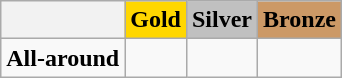<table class="wikitable">
<tr>
<th></th>
<td align=center bgcolor=gold><strong>Gold</strong></td>
<td align=center bgcolor=silver><strong>Silver</strong></td>
<td align=center bgcolor=cc9966><strong>Bronze</strong></td>
</tr>
<tr>
<td><strong>All-around</strong></td>
<td></td>
<td></td>
<td></td>
</tr>
</table>
